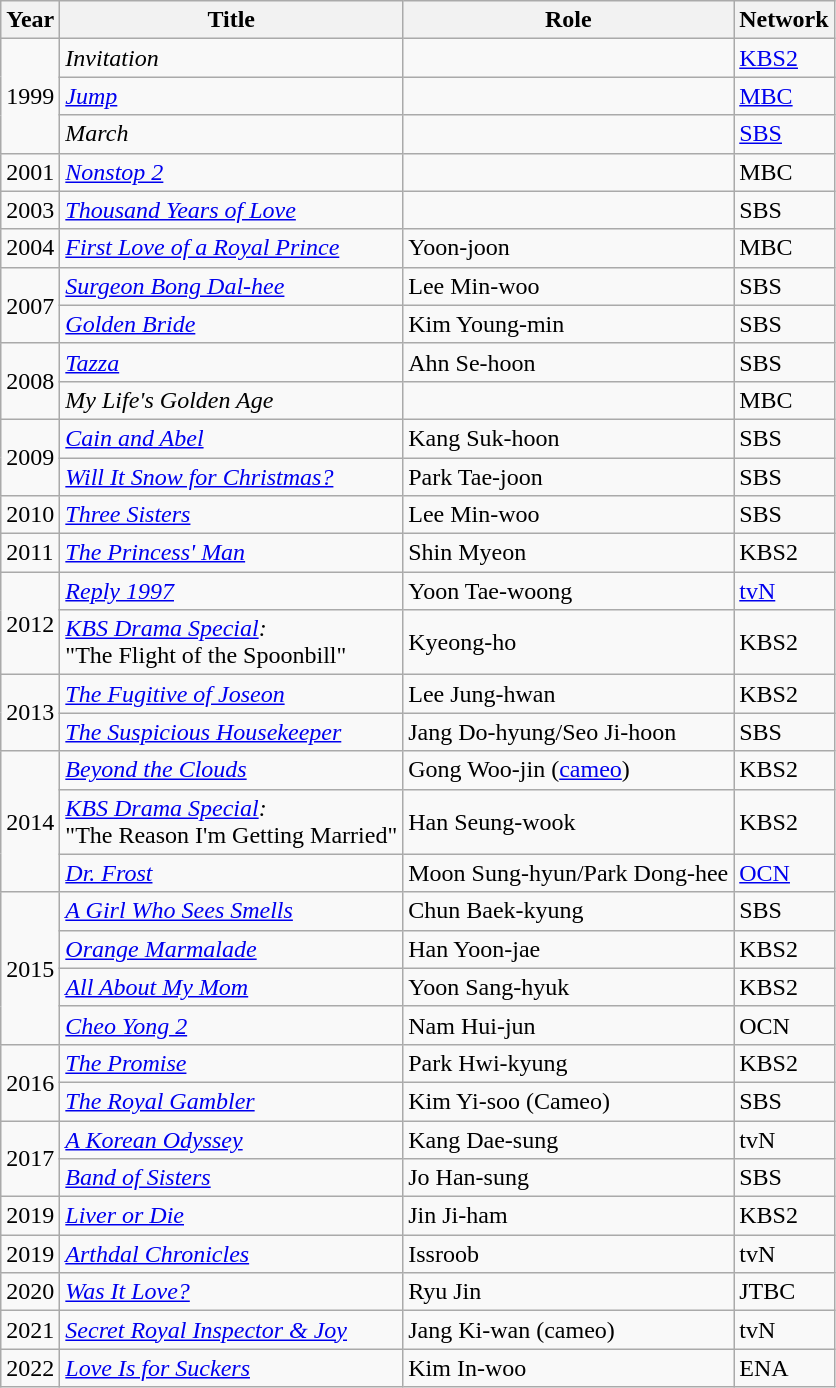<table class="wikitable">
<tr>
<th>Year</th>
<th>Title</th>
<th>Role</th>
<th>Network</th>
</tr>
<tr>
<td rowspan=3>1999</td>
<td><em>Invitation</em></td>
<td></td>
<td><a href='#'>KBS2</a></td>
</tr>
<tr>
<td><em><a href='#'>Jump</a></em></td>
<td></td>
<td><a href='#'>MBC</a></td>
</tr>
<tr>
<td><em>March</em></td>
<td></td>
<td><a href='#'>SBS</a></td>
</tr>
<tr>
<td>2001</td>
<td><em><a href='#'>Nonstop 2</a></em></td>
<td></td>
<td>MBC</td>
</tr>
<tr>
<td>2003</td>
<td><em><a href='#'>Thousand Years of Love</a></em></td>
<td></td>
<td>SBS</td>
</tr>
<tr>
<td>2004</td>
<td><em><a href='#'>First Love of a Royal Prince</a></em></td>
<td>Yoon-joon</td>
<td>MBC</td>
</tr>
<tr>
<td rowspan=2>2007</td>
<td><em><a href='#'>Surgeon Bong Dal-hee</a></em></td>
<td>Lee Min-woo</td>
<td>SBS</td>
</tr>
<tr>
<td><em><a href='#'>Golden Bride</a></em></td>
<td>Kim Young-min</td>
<td>SBS</td>
</tr>
<tr>
<td rowspan=2>2008</td>
<td><em><a href='#'>Tazza</a></em></td>
<td>Ahn Se-hoon</td>
<td>SBS</td>
</tr>
<tr>
<td><em>My Life's Golden Age</em></td>
<td></td>
<td>MBC</td>
</tr>
<tr>
<td rowspan=2>2009</td>
<td><em><a href='#'>Cain and Abel</a></em></td>
<td>Kang Suk-hoon</td>
<td>SBS</td>
</tr>
<tr>
<td><em><a href='#'>Will It Snow for Christmas?</a></em></td>
<td>Park Tae-joon</td>
<td>SBS</td>
</tr>
<tr>
<td>2010</td>
<td><em><a href='#'>Three Sisters</a></em></td>
<td>Lee Min-woo</td>
<td>SBS</td>
</tr>
<tr>
<td>2011</td>
<td><em><a href='#'>The Princess' Man</a></em></td>
<td>Shin Myeon</td>
<td>KBS2</td>
</tr>
<tr>
<td rowspan=2>2012</td>
<td><em><a href='#'>Reply 1997</a></em></td>
<td>Yoon Tae-woong</td>
<td><a href='#'>tvN</a></td>
</tr>
<tr>
<td><em><a href='#'>KBS Drama Special</a>:</em><br> "The Flight of the Spoonbill"</td>
<td>Kyeong-ho</td>
<td>KBS2</td>
</tr>
<tr>
<td rowspan=2>2013</td>
<td><em><a href='#'>The Fugitive of Joseon</a></em></td>
<td>Lee Jung-hwan</td>
<td>KBS2</td>
</tr>
<tr>
<td><em><a href='#'>The Suspicious Housekeeper</a></em></td>
<td>Jang Do-hyung/Seo Ji-hoon</td>
<td>SBS</td>
</tr>
<tr>
<td rowspan=3>2014</td>
<td><em><a href='#'>Beyond the Clouds</a></em></td>
<td>Gong Woo-jin (<a href='#'>cameo</a>)</td>
<td>KBS2</td>
</tr>
<tr>
<td><em><a href='#'>KBS Drama Special</a>:</em> <br>"The Reason I'm Getting Married"</td>
<td>Han Seung-wook</td>
<td>KBS2</td>
</tr>
<tr>
<td><em><a href='#'>Dr. Frost</a></em></td>
<td>Moon Sung-hyun/Park Dong-hee</td>
<td><a href='#'>OCN</a></td>
</tr>
<tr>
<td rowspan=4>2015</td>
<td><em><a href='#'>A Girl Who Sees Smells</a></em></td>
<td>Chun Baek-kyung</td>
<td>SBS</td>
</tr>
<tr>
<td><em><a href='#'>Orange Marmalade</a></em></td>
<td>Han Yoon-jae</td>
<td>KBS2</td>
</tr>
<tr>
<td><em><a href='#'>All About My Mom</a></em></td>
<td>Yoon Sang-hyuk</td>
<td>KBS2</td>
</tr>
<tr>
<td><em><a href='#'>Cheo Yong 2</a></em></td>
<td>Nam Hui-jun</td>
<td>OCN</td>
</tr>
<tr>
<td rowspan=2>2016</td>
<td><em><a href='#'>The Promise</a></em></td>
<td>Park Hwi-kyung</td>
<td>KBS2</td>
</tr>
<tr>
<td><em><a href='#'>The Royal Gambler</a></em></td>
<td>Kim Yi-soo (Cameo)</td>
<td>SBS</td>
</tr>
<tr>
<td rowspan=2>2017</td>
<td><em><a href='#'>A Korean Odyssey</a></em></td>
<td>Kang Dae-sung</td>
<td>tvN</td>
</tr>
<tr>
<td><em><a href='#'>Band of Sisters</a></em></td>
<td>Jo Han-sung</td>
<td>SBS</td>
</tr>
<tr>
<td>2019</td>
<td><em><a href='#'>Liver or Die</a></em></td>
<td>Jin Ji-ham</td>
<td>KBS2</td>
</tr>
<tr>
<td>2019</td>
<td><em><a href='#'>Arthdal Chronicles</a></em></td>
<td>Issroob</td>
<td>tvN</td>
</tr>
<tr>
<td>2020</td>
<td><em><a href='#'>Was It Love?</a></em></td>
<td>Ryu Jin</td>
<td>JTBC</td>
</tr>
<tr>
<td>2021</td>
<td><em><a href='#'>Secret Royal Inspector & Joy</a></em></td>
<td>Jang Ki-wan (cameo)</td>
<td>tvN</td>
</tr>
<tr>
<td>2022</td>
<td><em><a href='#'>Love Is for Suckers</a></em></td>
<td>Kim In-woo</td>
<td>ENA</td>
</tr>
</table>
